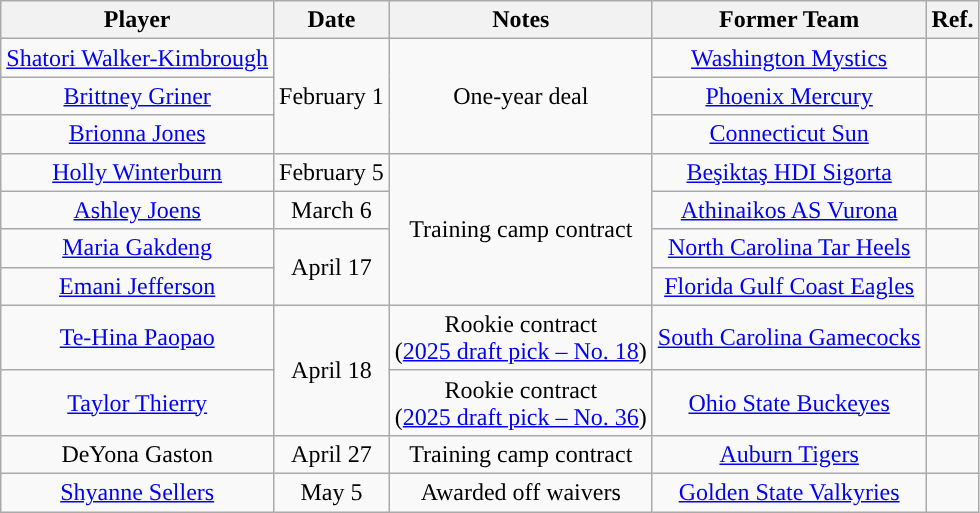<table class="wikitable sortable sortable" style="text-align: center">
<tr>
<th>Player</th>
<th>Date</th>
<th>Notes</th>
<th>Former Team</th>
<th>Ref.</th>
</tr>
<tr>
<td><a href='#'>Shatori Walker-Kimbrough</a></td>
<td rowspan=3>February 1</td>
<td rowspan=3>One-year deal</td>
<td><a href='#'>Washington Mystics</a></td>
<td></td>
</tr>
<tr>
<td><a href='#'>Brittney Griner</a></td>
<td><a href='#'>Phoenix Mercury</a></td>
<td></td>
</tr>
<tr>
<td><a href='#'>Brionna Jones</a></td>
<td><a href='#'>Connecticut Sun</a></td>
<td></td>
</tr>
<tr>
<td><a href='#'>Holly Winterburn</a></td>
<td>February 5</td>
<td rowspan=4>Training camp contract</td>
<td><a href='#'>Beşiktaş HDI Sigorta</a><br></td>
<td></td>
</tr>
<tr>
<td><a href='#'>Ashley Joens</a></td>
<td>March 6</td>
<td><a href='#'>Athinaikos AS Vurona</a><br></td>
<td></td>
</tr>
<tr>
<td><a href='#'>Maria Gakdeng</a></td>
<td rowspan=2>April 17</td>
<td><a href='#'>North Carolina Tar Heels</a></td>
<td></td>
</tr>
<tr>
<td><a href='#'>Emani Jefferson</a></td>
<td><a href='#'>Florida Gulf Coast Eagles</a></td>
<td></td>
</tr>
<tr>
<td><a href='#'>Te-Hina Paopao</a></td>
<td rowspan=2>April 18</td>
<td>Rookie contract<br>(<a href='#'>2025 draft pick – No. 18</a>)</td>
<td><a href='#'>South Carolina Gamecocks</a></td>
<td></td>
</tr>
<tr>
<td><a href='#'>Taylor Thierry</a></td>
<td>Rookie contract<br>(<a href='#'>2025 draft pick – No. 36</a>)</td>
<td><a href='#'>Ohio State Buckeyes</a></td>
<td></td>
</tr>
<tr>
<td>DeYona Gaston</td>
<td>April 27</td>
<td>Training camp contract</td>
<td><a href='#'>Auburn Tigers</a></td>
<td></td>
</tr>
<tr>
<td><a href='#'>Shyanne Sellers</a></td>
<td>May 5</td>
<td>Awarded off waivers</td>
<td><a href='#'>Golden State Valkyries</a></td>
<td></td>
</tr>
</table>
